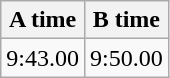<table class="wikitable" border="1" align="upright">
<tr>
<th>A time</th>
<th>B time</th>
</tr>
<tr>
<td>9:43.00</td>
<td>9:50.00</td>
</tr>
</table>
